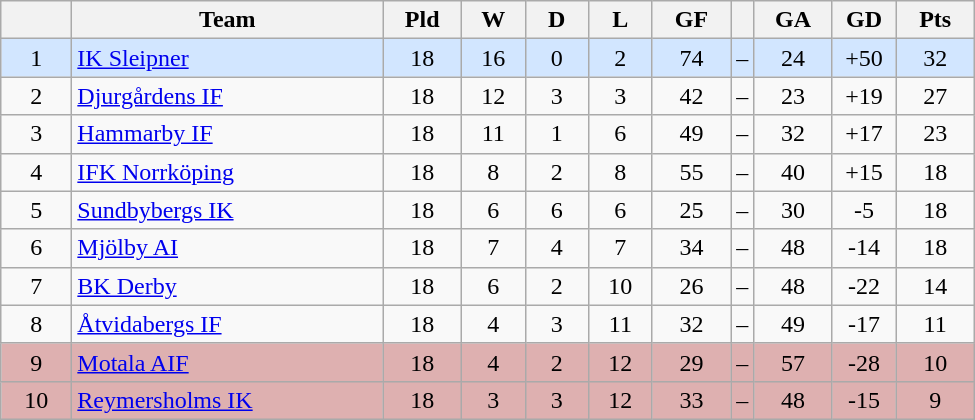<table class="wikitable" style="text-align: center;">
<tr>
<th style="width: 40px;"></th>
<th style="width: 200px;">Team</th>
<th style="width: 45px;">Pld</th>
<th style="width: 35px;">W</th>
<th style="width: 35px;">D</th>
<th style="width: 35px;">L</th>
<th style="width: 45px;">GF</th>
<th></th>
<th style="width: 45px;">GA</th>
<th style="width: 35px;">GD</th>
<th style="width: 45px;">Pts</th>
</tr>
<tr style="background: #d2e6ff">
<td>1</td>
<td style="text-align: left;"><a href='#'>IK Sleipner</a></td>
<td>18</td>
<td>16</td>
<td>0</td>
<td>2</td>
<td>74</td>
<td>–</td>
<td>24</td>
<td>+50</td>
<td>32</td>
</tr>
<tr>
<td>2</td>
<td style="text-align: left;"><a href='#'>Djurgårdens IF</a></td>
<td>18</td>
<td>12</td>
<td>3</td>
<td>3</td>
<td>42</td>
<td>–</td>
<td>23</td>
<td>+19</td>
<td>27</td>
</tr>
<tr>
<td>3</td>
<td style="text-align: left;"><a href='#'>Hammarby IF</a></td>
<td>18</td>
<td>11</td>
<td>1</td>
<td>6</td>
<td>49</td>
<td>–</td>
<td>32</td>
<td>+17</td>
<td>23</td>
</tr>
<tr>
<td>4</td>
<td style="text-align: left;"><a href='#'>IFK Norrköping</a></td>
<td>18</td>
<td>8</td>
<td>2</td>
<td>8</td>
<td>55</td>
<td>–</td>
<td>40</td>
<td>+15</td>
<td>18</td>
</tr>
<tr>
<td>5</td>
<td style="text-align: left;"><a href='#'>Sundbybergs IK</a></td>
<td>18</td>
<td>6</td>
<td>6</td>
<td>6</td>
<td>25</td>
<td>–</td>
<td>30</td>
<td>-5</td>
<td>18</td>
</tr>
<tr>
<td>6</td>
<td style="text-align: left;"><a href='#'>Mjölby AI</a></td>
<td>18</td>
<td>7</td>
<td>4</td>
<td>7</td>
<td>34</td>
<td>–</td>
<td>48</td>
<td>-14</td>
<td>18</td>
</tr>
<tr>
<td>7</td>
<td style="text-align: left;"><a href='#'>BK Derby</a></td>
<td>18</td>
<td>6</td>
<td>2</td>
<td>10</td>
<td>26</td>
<td>–</td>
<td>48</td>
<td>-22</td>
<td>14</td>
</tr>
<tr>
<td>8</td>
<td style="text-align: left;"><a href='#'>Åtvidabergs IF</a></td>
<td>18</td>
<td>4</td>
<td>3</td>
<td>11</td>
<td>32</td>
<td>–</td>
<td>49</td>
<td>-17</td>
<td>11</td>
</tr>
<tr style="background: #deb0b0">
<td>9</td>
<td style="text-align: left;"><a href='#'>Motala AIF</a></td>
<td>18</td>
<td>4</td>
<td>2</td>
<td>12</td>
<td>29</td>
<td>–</td>
<td>57</td>
<td>-28</td>
<td>10</td>
</tr>
<tr style="background: #deb0b0">
<td>10</td>
<td style="text-align: left;"><a href='#'>Reymersholms IK</a></td>
<td>18</td>
<td>3</td>
<td>3</td>
<td>12</td>
<td>33</td>
<td>–</td>
<td>48</td>
<td>-15</td>
<td>9</td>
</tr>
</table>
